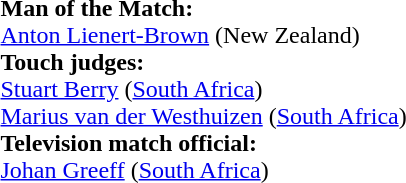<table style="width:50%">
<tr>
<td><br><strong>Man of the Match:</strong>
<br><a href='#'>Anton Lienert-Brown</a> (New Zealand)<br><strong>Touch judges:</strong>
<br><a href='#'>Stuart Berry</a> (<a href='#'>South Africa</a>)
<br><a href='#'>Marius van der Westhuizen</a> (<a href='#'>South Africa</a>)
<br><strong>Television match official:</strong>
<br><a href='#'>Johan Greeff</a> (<a href='#'>South Africa</a>)</td>
</tr>
</table>
